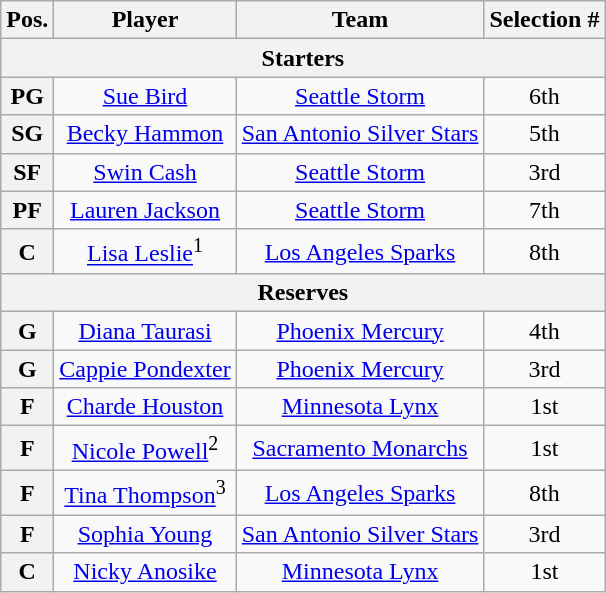<table class="wikitable" style="text-align:center;">
<tr>
<th>Pos.</th>
<th>Player</th>
<th>Team</th>
<th>Selection #</th>
</tr>
<tr>
<th colspan="5">Starters</th>
</tr>
<tr>
<th>PG</th>
<td> <a href='#'>Sue Bird</a></td>
<td><a href='#'>Seattle Storm</a></td>
<td>6th</td>
</tr>
<tr>
<th>SG</th>
<td> <a href='#'>Becky Hammon</a></td>
<td><a href='#'>San Antonio Silver Stars</a></td>
<td>5th</td>
</tr>
<tr>
<th>SF</th>
<td> <a href='#'>Swin Cash</a></td>
<td><a href='#'>Seattle Storm</a></td>
<td>3rd</td>
</tr>
<tr>
<th>PF</th>
<td> <a href='#'>Lauren Jackson</a></td>
<td><a href='#'>Seattle Storm</a></td>
<td>7th</td>
</tr>
<tr>
<th>C</th>
<td> <a href='#'>Lisa Leslie</a><sup>1</sup></td>
<td><a href='#'>Los Angeles Sparks</a></td>
<td>8th</td>
</tr>
<tr>
<th colspan="5">Reserves</th>
</tr>
<tr>
<th>G</th>
<td> <a href='#'>Diana Taurasi</a></td>
<td><a href='#'>Phoenix Mercury</a></td>
<td>4th</td>
</tr>
<tr>
<th>G</th>
<td> <a href='#'>Cappie Pondexter</a></td>
<td><a href='#'>Phoenix Mercury</a></td>
<td>3rd</td>
</tr>
<tr>
<th>F</th>
<td> <a href='#'>Charde Houston</a></td>
<td><a href='#'>Minnesota Lynx</a></td>
<td>1st</td>
</tr>
<tr>
<th>F</th>
<td> <a href='#'>Nicole Powell</a><sup>2</sup></td>
<td><a href='#'>Sacramento Monarchs</a></td>
<td>1st</td>
</tr>
<tr>
<th>F</th>
<td> <a href='#'>Tina Thompson</a><sup>3</sup></td>
<td><a href='#'>Los Angeles Sparks</a></td>
<td>8th</td>
</tr>
<tr>
<th>F</th>
<td> <a href='#'>Sophia Young</a></td>
<td><a href='#'>San Antonio Silver Stars</a></td>
<td>3rd</td>
</tr>
<tr>
<th>C</th>
<td> <a href='#'>Nicky Anosike</a></td>
<td><a href='#'>Minnesota Lynx</a></td>
<td>1st</td>
</tr>
</table>
